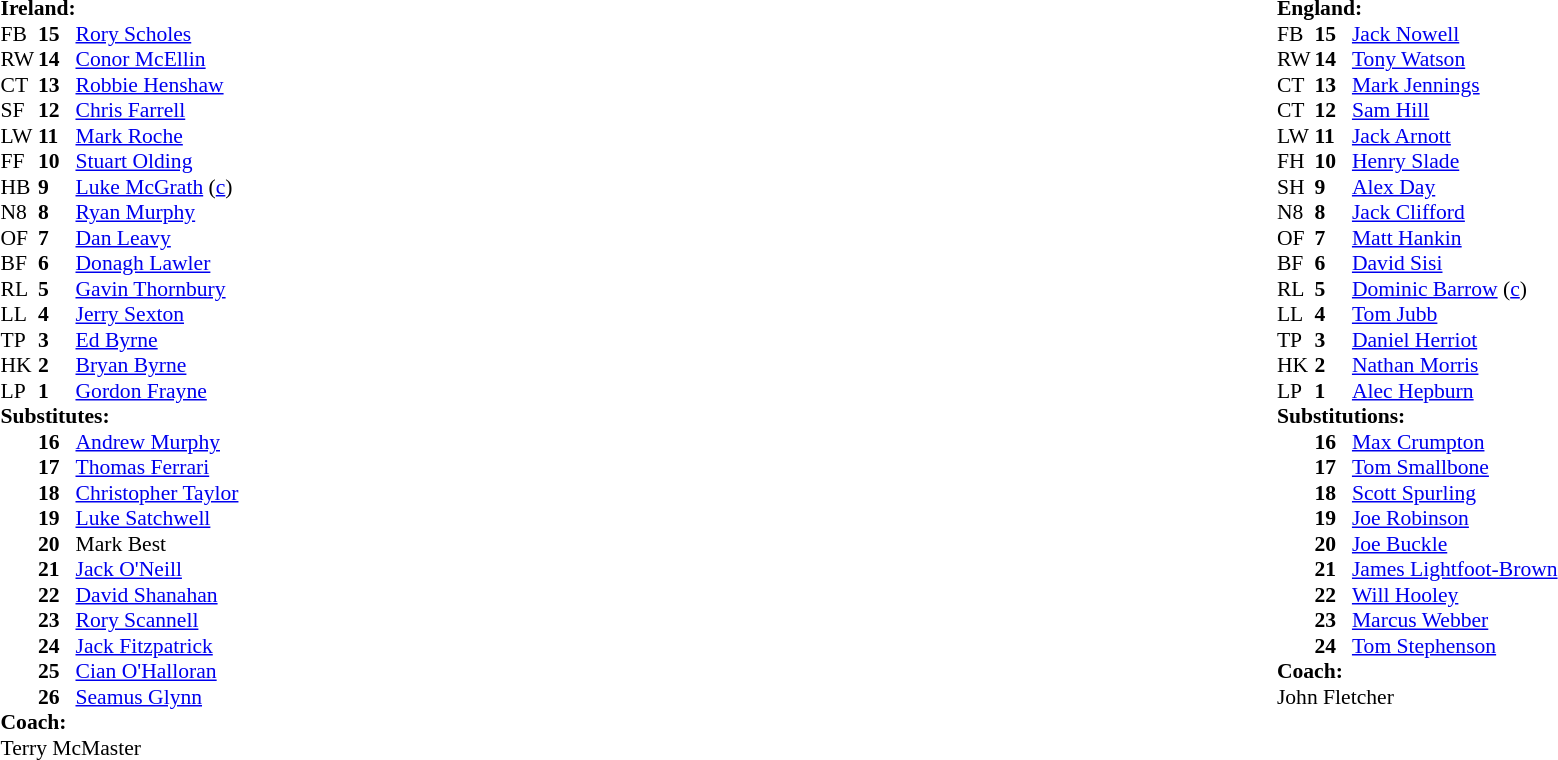<table style="width:100%;">
<tr>
<td style="vertical-align:top; width:50%;"><br><table style="font-size: 90%" cellspacing="0" cellpadding="0">
<tr>
<td colspan="4"><strong>Ireland:</strong></td>
</tr>
<tr>
<th width="25"></th>
<th width="25"></th>
</tr>
<tr>
<td>FB</td>
<td><strong>15</strong></td>
<td><a href='#'>Rory Scholes</a> </td>
</tr>
<tr>
<td>RW</td>
<td><strong>14</strong></td>
<td><a href='#'>Conor McEllin</a> </td>
</tr>
<tr>
<td>CT</td>
<td><strong>13</strong></td>
<td><a href='#'>Robbie Henshaw</a></td>
</tr>
<tr>
<td>SF</td>
<td><strong>12</strong></td>
<td><a href='#'>Chris Farrell</a></td>
</tr>
<tr>
<td>LW</td>
<td><strong>11</strong></td>
<td><a href='#'>Mark Roche</a></td>
</tr>
<tr>
<td>FF</td>
<td><strong>10</strong></td>
<td><a href='#'>Stuart Olding</a> </td>
</tr>
<tr>
<td>HB</td>
<td><strong>9</strong></td>
<td><a href='#'>Luke McGrath</a> (<a href='#'>c</a>) </td>
</tr>
<tr>
<td>N8</td>
<td><strong>8</strong></td>
<td><a href='#'>Ryan Murphy</a></td>
</tr>
<tr>
<td>OF</td>
<td><strong>7</strong></td>
<td><a href='#'>Dan Leavy</a></td>
</tr>
<tr>
<td>BF</td>
<td><strong>6</strong></td>
<td><a href='#'>Donagh Lawler</a></td>
</tr>
<tr>
<td>RL</td>
<td><strong>5</strong></td>
<td><a href='#'>Gavin Thornbury</a> </td>
</tr>
<tr>
<td>LL</td>
<td><strong>4</strong></td>
<td><a href='#'>Jerry Sexton</a> </td>
</tr>
<tr>
<td>TP</td>
<td><strong>3</strong></td>
<td><a href='#'>Ed Byrne</a></td>
</tr>
<tr>
<td>HK</td>
<td><strong>2</strong></td>
<td><a href='#'>Bryan Byrne</a></td>
</tr>
<tr>
<td>LP</td>
<td><strong>1</strong></td>
<td><a href='#'>Gordon Frayne</a> </td>
</tr>
<tr>
<td colspan=3><strong>Substitutes:</strong></td>
</tr>
<tr>
<td></td>
<td><strong>16</strong></td>
<td><a href='#'>Andrew Murphy</a></td>
</tr>
<tr>
<td></td>
<td><strong>17</strong></td>
<td><a href='#'>Thomas Ferrari</a></td>
</tr>
<tr>
<td></td>
<td><strong>18</strong></td>
<td><a href='#'>Christopher Taylor</a> </td>
</tr>
<tr>
<td></td>
<td><strong>19</strong></td>
<td><a href='#'>Luke Satchwell</a> </td>
</tr>
<tr>
<td></td>
<td><strong>20</strong></td>
<td>Mark Best</td>
</tr>
<tr>
<td></td>
<td><strong>21</strong></td>
<td><a href='#'>Jack O'Neill</a> </td>
</tr>
<tr>
<td></td>
<td><strong>22</strong></td>
<td><a href='#'>David Shanahan</a> </td>
</tr>
<tr>
<td></td>
<td><strong>23</strong></td>
<td><a href='#'>Rory Scannell</a> </td>
</tr>
<tr>
<td></td>
<td><strong>24</strong></td>
<td><a href='#'>Jack Fitzpatrick</a> </td>
</tr>
<tr>
<td></td>
<td><strong>25</strong></td>
<td><a href='#'>Cian O'Halloran</a> </td>
</tr>
<tr>
<td></td>
<td><strong>26</strong></td>
<td><a href='#'>Seamus Glynn</a></td>
</tr>
<tr>
<td colspan="3"><strong>Coach:</strong></td>
</tr>
<tr>
<td colspan="4">Terry McMaster</td>
</tr>
</table>
</td>
<td style="vertical-align:top; width:50%;"><br><table cellspacing="0" cellpadding="0" style="font-size:90%; margin:auto;">
<tr>
<td colspan="4"><strong>England:</strong></td>
</tr>
<tr>
<th width="25"></th>
<th width="25"></th>
</tr>
<tr>
<td>FB</td>
<td><strong>15</strong></td>
<td><a href='#'>Jack Nowell</a></td>
</tr>
<tr>
<td>RW</td>
<td><strong>14</strong></td>
<td><a href='#'>Tony Watson</a></td>
</tr>
<tr>
<td>CT</td>
<td><strong>13</strong></td>
<td><a href='#'>Mark Jennings</a></td>
</tr>
<tr>
<td>CT</td>
<td><strong>12</strong></td>
<td><a href='#'>Sam Hill</a></td>
</tr>
<tr>
<td>LW</td>
<td><strong>11</strong></td>
<td><a href='#'>Jack Arnott</a> </td>
</tr>
<tr>
<td>FH</td>
<td><strong>10</strong></td>
<td><a href='#'>Henry Slade</a> </td>
</tr>
<tr>
<td>SH</td>
<td><strong>9</strong></td>
<td><a href='#'>Alex Day</a> </td>
</tr>
<tr>
<td>N8</td>
<td><strong>8</strong></td>
<td><a href='#'>Jack Clifford</a></td>
</tr>
<tr>
<td>OF</td>
<td><strong>7</strong></td>
<td><a href='#'>Matt Hankin</a> </td>
</tr>
<tr>
<td>BF</td>
<td><strong>6</strong></td>
<td><a href='#'>David Sisi</a> </td>
</tr>
<tr>
<td>RL</td>
<td><strong>5</strong></td>
<td><a href='#'>Dominic Barrow</a> (<a href='#'>c</a>)</td>
</tr>
<tr>
<td>LL</td>
<td><strong>4</strong></td>
<td><a href='#'>Tom Jubb</a></td>
</tr>
<tr>
<td>TP</td>
<td><strong>3</strong></td>
<td><a href='#'>Daniel Herriot</a> </td>
</tr>
<tr>
<td>HK</td>
<td><strong>2</strong></td>
<td><a href='#'>Nathan Morris</a> </td>
</tr>
<tr>
<td>LP</td>
<td><strong>1</strong></td>
<td><a href='#'>Alec Hepburn</a></td>
</tr>
<tr>
<td colspan=3><strong>Substitutions:</strong></td>
</tr>
<tr>
<td></td>
<td><strong>16</strong></td>
<td><a href='#'>Max Crumpton</a></td>
</tr>
<tr>
<td></td>
<td><strong>17</strong></td>
<td><a href='#'>Tom Smallbone</a> </td>
</tr>
<tr>
<td></td>
<td><strong>18</strong></td>
<td><a href='#'>Scott Spurling</a> </td>
</tr>
<tr>
<td></td>
<td><strong>19</strong></td>
<td><a href='#'>Joe Robinson</a> </td>
</tr>
<tr>
<td></td>
<td><strong>20</strong></td>
<td><a href='#'>Joe Buckle</a>  </td>
</tr>
<tr>
<td></td>
<td><strong>21</strong></td>
<td><a href='#'>James Lightfoot-Brown</a> </td>
</tr>
<tr>
<td></td>
<td><strong>22</strong></td>
<td><a href='#'>Will Hooley</a> </td>
</tr>
<tr>
<td></td>
<td><strong>23</strong></td>
<td><a href='#'>Marcus Webber</a> </td>
</tr>
<tr>
<td></td>
<td><strong>24</strong></td>
<td><a href='#'>Tom Stephenson</a></td>
</tr>
<tr>
<td colspan="3"><strong>Coach:</strong></td>
</tr>
<tr>
<td colspan="4">John Fletcher</td>
</tr>
</table>
</td>
</tr>
</table>
